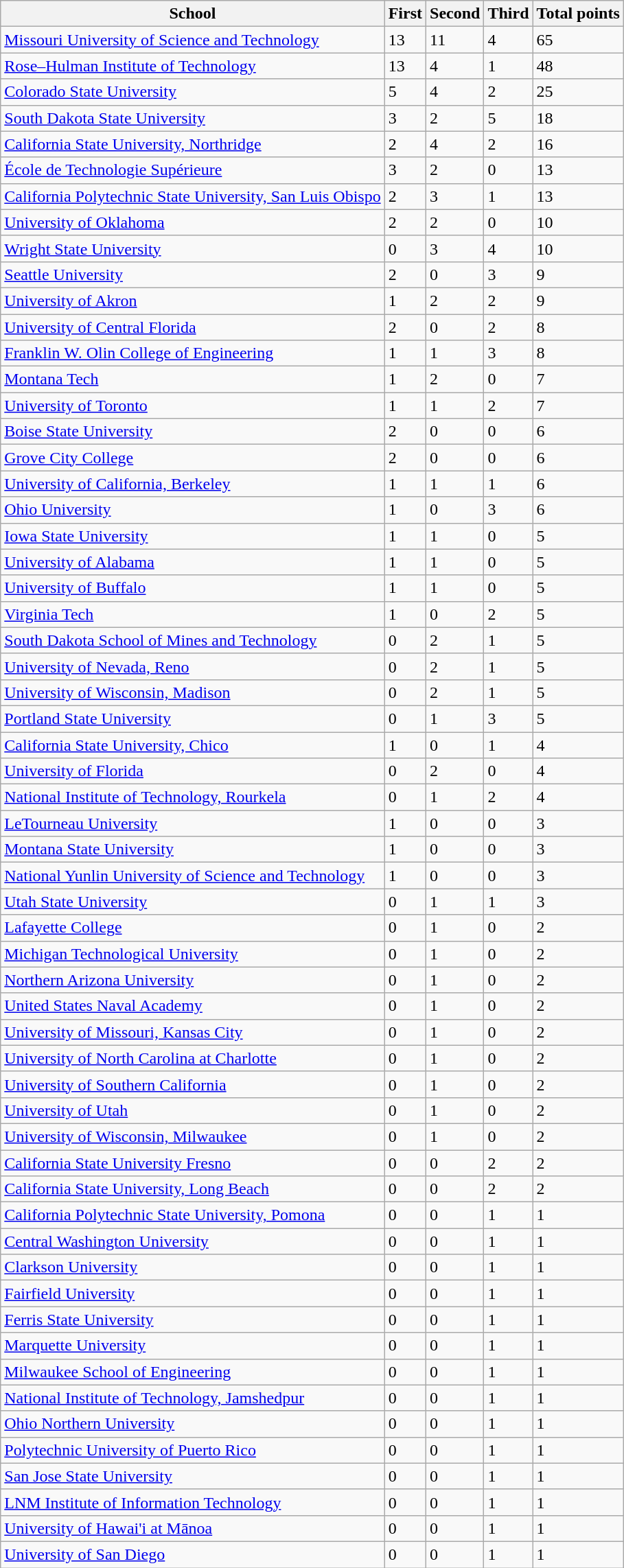<table class="wikitable mw-collapsible">
<tr>
<th>School</th>
<th>First</th>
<th>Second</th>
<th>Third</th>
<th>Total points</th>
</tr>
<tr>
<td><a href='#'>Missouri University of Science and Technology</a></td>
<td>13</td>
<td>11</td>
<td>4</td>
<td>65</td>
</tr>
<tr>
<td><a href='#'>Rose–Hulman Institute of Technology</a></td>
<td>13</td>
<td>4</td>
<td>1</td>
<td>48</td>
</tr>
<tr>
<td><a href='#'>Colorado State University</a></td>
<td>5</td>
<td>4</td>
<td>2</td>
<td>25</td>
</tr>
<tr>
<td><a href='#'>South Dakota State University</a></td>
<td>3</td>
<td>2</td>
<td>5</td>
<td>18</td>
</tr>
<tr>
<td><a href='#'>California State University, Northridge</a></td>
<td>2</td>
<td>4</td>
<td>2</td>
<td>16</td>
</tr>
<tr>
<td><a href='#'>École de Technologie Supérieure</a></td>
<td>3</td>
<td>2</td>
<td>0</td>
<td>13</td>
</tr>
<tr>
<td><a href='#'>California Polytechnic State University, San Luis Obispo</a></td>
<td>2</td>
<td>3</td>
<td>1</td>
<td>13</td>
</tr>
<tr>
<td><a href='#'>University of Oklahoma</a></td>
<td>2</td>
<td>2</td>
<td>0</td>
<td>10</td>
</tr>
<tr>
<td><a href='#'>Wright State University</a></td>
<td>0</td>
<td>3</td>
<td>4</td>
<td>10</td>
</tr>
<tr>
<td><a href='#'>Seattle University</a></td>
<td>2</td>
<td>0</td>
<td>3</td>
<td>9</td>
</tr>
<tr>
<td><a href='#'>University of Akron</a></td>
<td>1</td>
<td>2</td>
<td>2</td>
<td>9</td>
</tr>
<tr>
<td><a href='#'>University of Central Florida</a></td>
<td>2</td>
<td>0</td>
<td>2</td>
<td>8</td>
</tr>
<tr>
<td><a href='#'>Franklin W. Olin College of Engineering</a></td>
<td>1</td>
<td>1</td>
<td>3</td>
<td>8</td>
</tr>
<tr>
<td><a href='#'>Montana Tech</a></td>
<td>1</td>
<td>2</td>
<td>0</td>
<td>7</td>
</tr>
<tr>
<td><a href='#'>University of Toronto</a></td>
<td>1</td>
<td>1</td>
<td>2</td>
<td>7</td>
</tr>
<tr>
<td><a href='#'>Boise State University</a></td>
<td>2</td>
<td>0</td>
<td>0</td>
<td>6</td>
</tr>
<tr>
<td><a href='#'>Grove City College</a></td>
<td>2</td>
<td>0</td>
<td>0</td>
<td>6</td>
</tr>
<tr>
<td><a href='#'>University of California, Berkeley</a></td>
<td>1</td>
<td>1</td>
<td>1</td>
<td>6</td>
</tr>
<tr>
<td><a href='#'>Ohio University</a></td>
<td>1</td>
<td>0</td>
<td>3</td>
<td>6</td>
</tr>
<tr>
<td><a href='#'>Iowa State University</a></td>
<td>1</td>
<td>1</td>
<td>0</td>
<td>5</td>
</tr>
<tr>
<td><a href='#'>University of Alabama</a></td>
<td>1</td>
<td>1</td>
<td>0</td>
<td>5</td>
</tr>
<tr>
<td><a href='#'>University of Buffalo</a></td>
<td>1</td>
<td>1</td>
<td>0</td>
<td>5</td>
</tr>
<tr>
<td><a href='#'>Virginia Tech</a></td>
<td>1</td>
<td>0</td>
<td>2</td>
<td>5</td>
</tr>
<tr>
<td><a href='#'>South Dakota School of Mines and Technology</a></td>
<td>0</td>
<td>2</td>
<td>1</td>
<td>5</td>
</tr>
<tr>
<td><a href='#'>University of Nevada, Reno</a></td>
<td>0</td>
<td>2</td>
<td>1</td>
<td>5</td>
</tr>
<tr>
<td><a href='#'>University of Wisconsin, Madison</a></td>
<td>0</td>
<td>2</td>
<td>1</td>
<td>5</td>
</tr>
<tr>
<td><a href='#'>Portland State University</a></td>
<td>0</td>
<td>1</td>
<td>3</td>
<td>5</td>
</tr>
<tr>
<td><a href='#'>California State University, Chico</a></td>
<td>1</td>
<td>0</td>
<td>1</td>
<td>4</td>
</tr>
<tr>
<td><a href='#'>University of Florida</a></td>
<td>0</td>
<td>2</td>
<td>0</td>
<td>4</td>
</tr>
<tr>
<td><a href='#'>National Institute of Technology, Rourkela</a></td>
<td>0</td>
<td>1</td>
<td>2</td>
<td>4</td>
</tr>
<tr>
<td><a href='#'>LeTourneau University</a></td>
<td>1</td>
<td>0</td>
<td>0</td>
<td>3</td>
</tr>
<tr>
<td><a href='#'>Montana State University</a></td>
<td>1</td>
<td>0</td>
<td>0</td>
<td>3</td>
</tr>
<tr>
<td><a href='#'>National Yunlin University of Science and Technology</a></td>
<td>1</td>
<td>0</td>
<td>0</td>
<td>3</td>
</tr>
<tr>
<td><a href='#'>Utah State University</a></td>
<td>0</td>
<td>1</td>
<td>1</td>
<td>3</td>
</tr>
<tr>
<td><a href='#'>Lafayette College</a></td>
<td>0</td>
<td>1</td>
<td>0</td>
<td>2</td>
</tr>
<tr>
<td><a href='#'>Michigan Technological University</a></td>
<td>0</td>
<td>1</td>
<td>0</td>
<td>2</td>
</tr>
<tr>
<td><a href='#'>Northern Arizona University</a></td>
<td>0</td>
<td>1</td>
<td>0</td>
<td>2</td>
</tr>
<tr>
<td><a href='#'>United States Naval Academy</a></td>
<td>0</td>
<td>1</td>
<td>0</td>
<td>2</td>
</tr>
<tr>
<td><a href='#'>University of Missouri, Kansas City</a></td>
<td>0</td>
<td>1</td>
<td>0</td>
<td>2</td>
</tr>
<tr>
<td><a href='#'>University of North Carolina at Charlotte</a></td>
<td>0</td>
<td>1</td>
<td>0</td>
<td>2</td>
</tr>
<tr>
<td><a href='#'>University of Southern California</a></td>
<td>0</td>
<td>1</td>
<td>0</td>
<td>2</td>
</tr>
<tr>
<td><a href='#'>University of Utah</a></td>
<td>0</td>
<td>1</td>
<td>0</td>
<td>2</td>
</tr>
<tr>
<td><a href='#'>University of Wisconsin, Milwaukee</a></td>
<td>0</td>
<td>1</td>
<td>0</td>
<td>2</td>
</tr>
<tr>
<td><a href='#'>California State University Fresno</a></td>
<td>0</td>
<td>0</td>
<td>2</td>
<td>2</td>
</tr>
<tr>
<td><a href='#'>California State University, Long Beach</a></td>
<td>0</td>
<td>0</td>
<td>2</td>
<td>2</td>
</tr>
<tr>
<td><a href='#'>California Polytechnic State University, Pomona</a></td>
<td>0</td>
<td>0</td>
<td>1</td>
<td>1</td>
</tr>
<tr>
<td><a href='#'>Central Washington University</a></td>
<td>0</td>
<td>0</td>
<td>1</td>
<td>1</td>
</tr>
<tr>
<td><a href='#'>Clarkson University</a></td>
<td>0</td>
<td>0</td>
<td>1</td>
<td>1</td>
</tr>
<tr>
<td><a href='#'>Fairfield University</a></td>
<td>0</td>
<td>0</td>
<td>1</td>
<td>1</td>
</tr>
<tr>
<td><a href='#'>Ferris State University</a></td>
<td>0</td>
<td>0</td>
<td>1</td>
<td>1</td>
</tr>
<tr>
<td><a href='#'>Marquette University</a></td>
<td>0</td>
<td>0</td>
<td>1</td>
<td>1</td>
</tr>
<tr>
<td><a href='#'>Milwaukee School of Engineering</a></td>
<td>0</td>
<td>0</td>
<td>1</td>
<td>1</td>
</tr>
<tr>
<td><a href='#'>National Institute of Technology, Jamshedpur</a></td>
<td>0</td>
<td>0</td>
<td>1</td>
<td>1</td>
</tr>
<tr>
<td><a href='#'>Ohio Northern University</a></td>
<td>0</td>
<td>0</td>
<td>1</td>
<td>1</td>
</tr>
<tr>
<td><a href='#'>Polytechnic University of Puerto Rico</a></td>
<td>0</td>
<td>0</td>
<td>1</td>
<td>1</td>
</tr>
<tr>
<td><a href='#'>San Jose State University</a></td>
<td>0</td>
<td>0</td>
<td>1</td>
<td>1</td>
</tr>
<tr>
<td><a href='#'>LNM Institute of Information Technology</a></td>
<td>0</td>
<td>0</td>
<td>1</td>
<td>1</td>
</tr>
<tr>
<td><a href='#'>University of Hawai'i at Mānoa</a></td>
<td>0</td>
<td>0</td>
<td>1</td>
<td>1</td>
</tr>
<tr>
<td><a href='#'>University of San Diego</a></td>
<td>0</td>
<td>0</td>
<td>1</td>
<td>1</td>
</tr>
</table>
